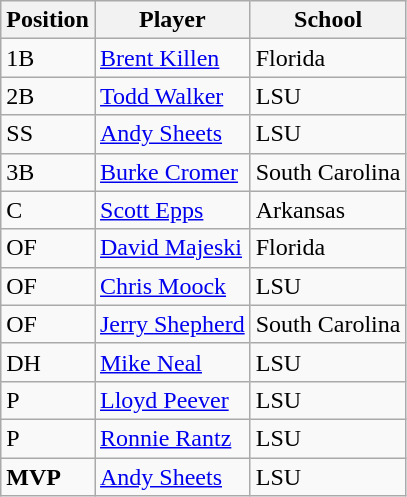<table class="wikitable">
<tr>
<th>Position</th>
<th>Player</th>
<th>School</th>
</tr>
<tr>
<td>1B</td>
<td><a href='#'>Brent Killen</a></td>
<td>Florida</td>
</tr>
<tr>
<td>2B</td>
<td><a href='#'>Todd Walker</a></td>
<td>LSU</td>
</tr>
<tr>
<td>SS</td>
<td><a href='#'>Andy Sheets</a></td>
<td>LSU</td>
</tr>
<tr>
<td>3B</td>
<td><a href='#'>Burke Cromer</a></td>
<td>South Carolina</td>
</tr>
<tr>
<td>C</td>
<td><a href='#'>Scott Epps</a></td>
<td>Arkansas</td>
</tr>
<tr>
<td>OF</td>
<td><a href='#'>David Majeski</a></td>
<td>Florida</td>
</tr>
<tr>
<td>OF</td>
<td><a href='#'>Chris Moock</a></td>
<td>LSU</td>
</tr>
<tr>
<td>OF</td>
<td><a href='#'>Jerry Shepherd</a></td>
<td>South Carolina</td>
</tr>
<tr>
<td>DH</td>
<td><a href='#'>Mike Neal</a></td>
<td>LSU</td>
</tr>
<tr>
<td>P</td>
<td><a href='#'>Lloyd Peever</a></td>
<td>LSU</td>
</tr>
<tr>
<td>P</td>
<td><a href='#'>Ronnie Rantz</a></td>
<td>LSU</td>
</tr>
<tr>
<td><strong>MVP</strong></td>
<td><a href='#'>Andy Sheets</a></td>
<td>LSU</td>
</tr>
</table>
